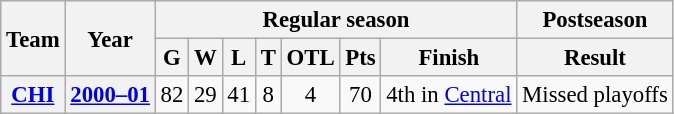<table class="wikitable" style="font-size:95%; text-align:center;">
<tr>
<th rowspan="2">Team</th>
<th rowspan="2">Year</th>
<th colspan="7">Regular season</th>
<th>Postseason</th>
</tr>
<tr>
<th>G</th>
<th>W</th>
<th>L</th>
<th>T</th>
<th>OTL</th>
<th>Pts</th>
<th>Finish</th>
<th>Result</th>
</tr>
<tr>
<th><a href='#'>CHI</a></th>
<th><a href='#'>2000–01</a></th>
<td>82</td>
<td>29</td>
<td>41</td>
<td>8</td>
<td>4</td>
<td>70</td>
<td>4th in <a href='#'>Central</a></td>
<td>Missed playoffs</td>
</tr>
</table>
